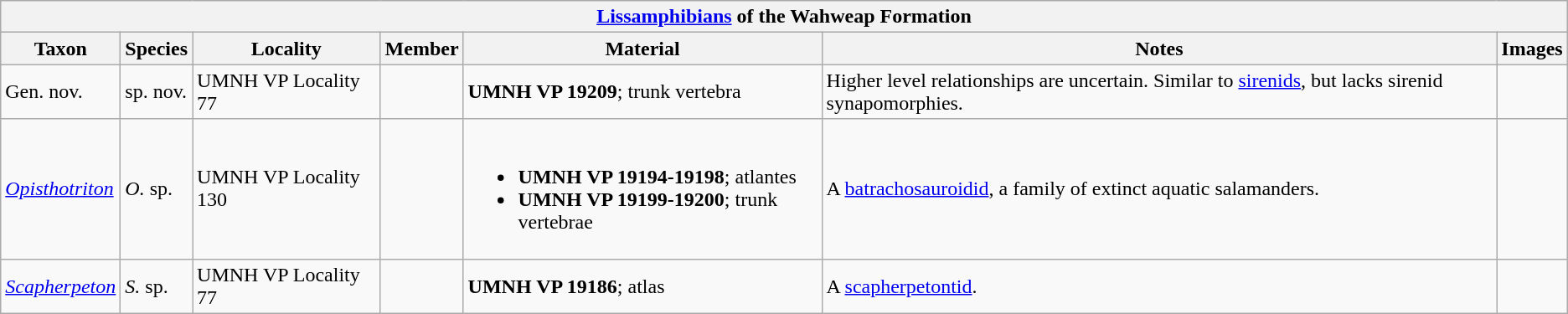<table class="wikitable">
<tr>
<th colspan="7"><a href='#'>Lissamphibians</a> of the Wahweap Formation</th>
</tr>
<tr>
<th>Taxon</th>
<th>Species</th>
<th>Locality</th>
<th>Member</th>
<th>Material</th>
<th>Notes</th>
<th>Images</th>
</tr>
<tr>
<td>Gen. nov.</td>
<td>sp. nov.</td>
<td>UMNH VP Locality 77</td>
<td></td>
<td><strong>UMNH VP 19209</strong>; trunk vertebra</td>
<td>Higher level relationships are uncertain. Similar to <a href='#'>sirenids</a>, but lacks sirenid synapomorphies.</td>
<td></td>
</tr>
<tr>
<td><em><a href='#'>Opisthotriton</a></em></td>
<td><em>O.</em> sp.</td>
<td>UMNH VP Locality 130</td>
<td></td>
<td><br><ul><li><strong>UMNH VP 19194-19198</strong>; atlantes</li><li><strong>UMNH VP 19199-19200</strong>; trunk vertebrae</li></ul></td>
<td>A <a href='#'>batrachosauroidid</a>, a family of extinct aquatic salamanders.</td>
<td></td>
</tr>
<tr>
<td><em><a href='#'>Scapherpeton</a></em></td>
<td><em>S.</em> sp.</td>
<td>UMNH VP Locality 77</td>
<td></td>
<td><strong>UMNH VP 19186</strong>; atlas</td>
<td>A <a href='#'>scapherpetontid</a>.</td>
<td></td>
</tr>
</table>
